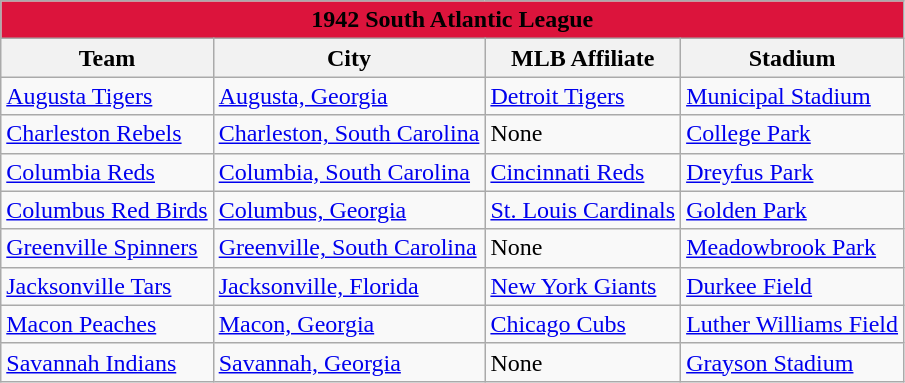<table class="wikitable" style="width:auto">
<tr>
<td bgcolor="#DC143C" align="center" colspan="7"><strong><span>1942 South Atlantic League</span></strong></td>
</tr>
<tr>
<th>Team</th>
<th>City</th>
<th>MLB Affiliate</th>
<th>Stadium</th>
</tr>
<tr>
<td><a href='#'>Augusta Tigers</a></td>
<td><a href='#'>Augusta, Georgia</a></td>
<td><a href='#'>Detroit Tigers</a></td>
<td><a href='#'>Municipal Stadium</a></td>
</tr>
<tr>
<td><a href='#'>Charleston Rebels</a></td>
<td><a href='#'>Charleston, South Carolina</a></td>
<td>None</td>
<td><a href='#'>College Park</a></td>
</tr>
<tr>
<td><a href='#'>Columbia Reds</a></td>
<td><a href='#'>Columbia, South Carolina</a></td>
<td><a href='#'>Cincinnati Reds</a></td>
<td><a href='#'>Dreyfus Park</a></td>
</tr>
<tr>
<td><a href='#'>Columbus Red Birds</a></td>
<td><a href='#'>Columbus, Georgia</a></td>
<td><a href='#'>St. Louis Cardinals</a></td>
<td><a href='#'>Golden Park</a></td>
</tr>
<tr>
<td><a href='#'>Greenville Spinners</a></td>
<td><a href='#'>Greenville, South Carolina</a></td>
<td>None</td>
<td><a href='#'>Meadowbrook Park</a></td>
</tr>
<tr>
<td><a href='#'>Jacksonville Tars</a></td>
<td><a href='#'>Jacksonville, Florida</a></td>
<td><a href='#'>New York Giants</a></td>
<td><a href='#'>Durkee Field</a></td>
</tr>
<tr>
<td><a href='#'>Macon Peaches</a></td>
<td><a href='#'>Macon, Georgia</a></td>
<td><a href='#'>Chicago Cubs</a></td>
<td><a href='#'>Luther Williams Field</a></td>
</tr>
<tr>
<td><a href='#'>Savannah Indians</a></td>
<td><a href='#'>Savannah, Georgia</a></td>
<td>None</td>
<td><a href='#'>Grayson Stadium</a></td>
</tr>
</table>
